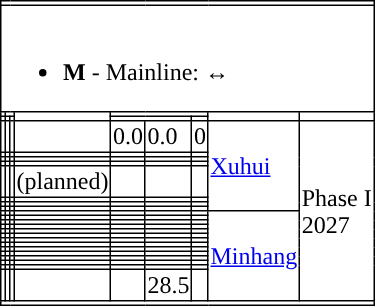<table border=1 style="border-collapse: collapse;" class="mw-collapsible">
<tr>
<th colspan="11" style="text-align: center"></th>
</tr>
<tr>
<td colspan="11" style="text-align: left"><br><ul><li><strong>M</strong> - Mainline:  ↔ </li></ul></td>
</tr>
<tr>
<th rowspan="1" colspan="1"></th>
<th colspan="2"></th>
<th rowspan="2"></th>
<th colspan="3" rowspan="1"></th>
<th rowspan="2"></th>
<th rowspan="2"></th>
</tr>
<tr>
<th rowspan="1"></th>
<th></th>
<th></th>
<th colspan="2"></th>
<th></th>
</tr>
<tr>
<td align="center"></td>
<td></td>
<td></td>
<td></td>
<td>0.0</td>
<td>0.0</td>
<td>0</td>
<td rowspan="8"><a href='#'>Xuhui</a></td>
<td rowspan="22">Phase I <br>2027</td>
</tr>
<tr>
<td align="center"></td>
<td></td>
<td></td>
<td> </td>
<td></td>
<td></td>
<td></td>
</tr>
<tr>
<td align="center"></td>
<td></td>
<td></td>
<td></td>
<td></td>
<td></td>
<td></td>
</tr>
<tr>
<td align="center"></td>
<td></td>
<td></td>
<td></td>
<td></td>
<td></td>
<td></td>
</tr>
<tr>
<td align="center"></td>
<td></td>
<td></td>
<td> (planned)</td>
<td></td>
<td></td>
<td></td>
</tr>
<tr>
<td align="center"></td>
<td></td>
<td></td>
<td></td>
<td></td>
<td></td>
<td></td>
</tr>
<tr>
<td align="center"></td>
<td></td>
<td></td>
<td></td>
<td></td>
<td></td>
<td></td>
</tr>
<tr>
<td align="center"></td>
<td></td>
<td></td>
<td></td>
<td></td>
<td></td>
<td></td>
</tr>
<tr>
<td align="center"></td>
<td></td>
<td></td>
<td></td>
<td></td>
<td></td>
<td></td>
<td rowspan="14"><a href='#'>Minhang</a></td>
</tr>
<tr>
<td align="center"></td>
<td></td>
<td></td>
<td></td>
<td></td>
<td></td>
<td></td>
</tr>
<tr>
<td align="center"></td>
<td></td>
<td></td>
<td></td>
<td></td>
<td></td>
<td></td>
</tr>
<tr>
<td align="center"></td>
<td></td>
<td></td>
<td></td>
<td></td>
<td></td>
<td></td>
</tr>
<tr>
<td align="center"></td>
<td></td>
<td></td>
<td></td>
<td></td>
<td></td>
<td></td>
</tr>
<tr>
<td align="center"></td>
<td></td>
<td></td>
<td></td>
<td></td>
<td></td>
<td></td>
</tr>
<tr>
<td align="center"></td>
<td></td>
<td></td>
<td></td>
<td></td>
<td></td>
<td></td>
</tr>
<tr>
<td align="center"></td>
<td></td>
<td></td>
<td></td>
<td></td>
<td></td>
<td></td>
</tr>
<tr>
<td align="center"></td>
<td></td>
<td></td>
<td></td>
<td></td>
<td></td>
<td></td>
</tr>
<tr>
<td align="center"></td>
<td></td>
<td></td>
<td></td>
<td></td>
<td></td>
<td></td>
</tr>
<tr>
<td align="center"></td>
<td></td>
<td></td>
<td></td>
<td></td>
<td></td>
<td></td>
</tr>
<tr>
<td align="center"></td>
<td></td>
<td></td>
<td></td>
<td></td>
<td></td>
<td></td>
</tr>
<tr>
<td align="center"></td>
<td></td>
<td></td>
<td></td>
<td></td>
<td></td>
<td></td>
</tr>
<tr>
<td align="center"></td>
<td></td>
<td></td>
<td></td>
<td></td>
<td>28.5</td>
<td></td>
</tr>
<tr style="background:#">
<td colspan = "9"></td>
</tr>
</table>
